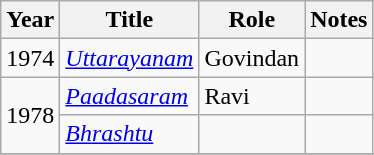<table class="wikitable sortable">
<tr>
<th>Year</th>
<th>Title</th>
<th>Role</th>
<th class="unsortable">Notes</th>
</tr>
<tr>
<td>1974</td>
<td><em><a href='#'>Uttarayanam</a></em></td>
<td>Govindan</td>
<td></td>
</tr>
<tr>
<td rowspan=2>1978</td>
<td><em><a href='#'>Paadasaram</a></em></td>
<td>Ravi</td>
<td></td>
</tr>
<tr>
<td><em><a href='#'>Bhrashtu</a></em></td>
<td></td>
<td></td>
</tr>
<tr>
</tr>
</table>
